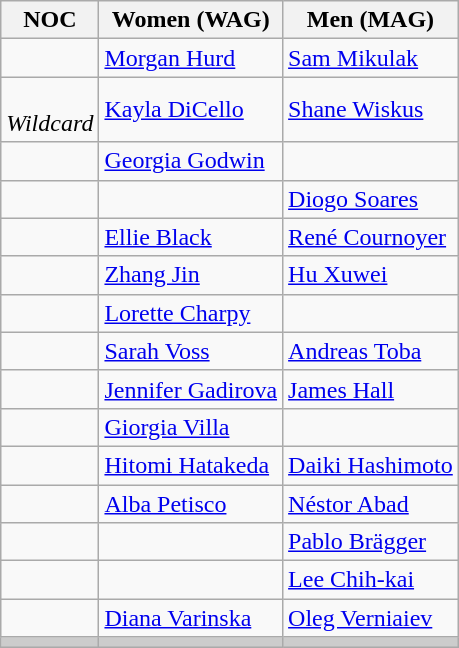<table class="wikitable">
<tr>
<th>NOC</th>
<th>Women (WAG)</th>
<th>Men (MAG)</th>
</tr>
<tr>
<td></td>
<td><a href='#'>Morgan Hurd</a></td>
<td><a href='#'>Sam Mikulak</a></td>
</tr>
<tr>
<td><br><em>Wildcard</em></td>
<td><a href='#'>Kayla DiCello</a></td>
<td><a href='#'>Shane Wiskus</a></td>
</tr>
<tr>
<td></td>
<td><a href='#'>Georgia Godwin</a></td>
<td></td>
</tr>
<tr>
<td></td>
<td></td>
<td><a href='#'>Diogo Soares</a></td>
</tr>
<tr>
<td></td>
<td><a href='#'>Ellie Black</a></td>
<td><a href='#'>René Cournoyer</a></td>
</tr>
<tr>
<td></td>
<td><a href='#'>Zhang Jin</a></td>
<td><a href='#'>Hu Xuwei</a></td>
</tr>
<tr>
<td></td>
<td><a href='#'>Lorette Charpy</a></td>
<td></td>
</tr>
<tr>
<td></td>
<td><a href='#'>Sarah Voss</a></td>
<td><a href='#'>Andreas Toba</a></td>
</tr>
<tr>
<td></td>
<td><a href='#'>Jennifer Gadirova</a></td>
<td><a href='#'>James Hall</a></td>
</tr>
<tr>
<td></td>
<td><a href='#'>Giorgia Villa</a></td>
<td></td>
</tr>
<tr>
<td></td>
<td><a href='#'>Hitomi Hatakeda</a></td>
<td><a href='#'>Daiki Hashimoto</a></td>
</tr>
<tr>
<td></td>
<td><a href='#'>Alba Petisco</a></td>
<td><a href='#'>Néstor Abad</a></td>
</tr>
<tr>
<td></td>
<td></td>
<td><a href='#'>Pablo Brägger</a></td>
</tr>
<tr>
<td></td>
<td></td>
<td><a href='#'>Lee Chih-kai</a></td>
</tr>
<tr>
<td></td>
<td><a href='#'>Diana Varinska</a></td>
<td><a href='#'>Oleg Verniaiev</a></td>
</tr>
<tr style="background:#cccccc;">
<td></td>
<td></td>
<td></td>
</tr>
</table>
